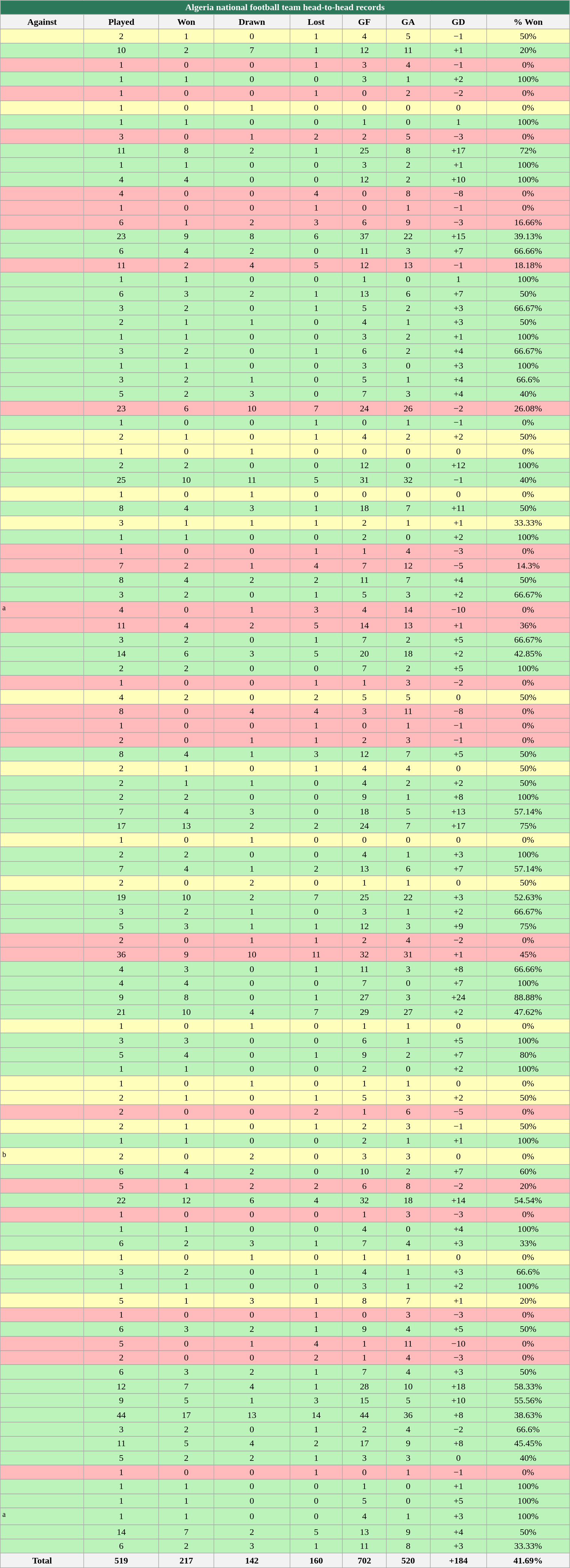<table class="wikitable sortable " style="text-align:center; width:80%">
<tr>
<th colspan="10" style="background:#2B795A; color:#FFFFFF;">Algeria national football team head-to-head records</th>
</tr>
<tr>
<th>Against</th>
<th>Played</th>
<th>Won</th>
<th>Drawn</th>
<th>Lost</th>
<th>GF</th>
<th>GA</th>
<th>GD</th>
<th>% Won</th>
</tr>
<tr>
</tr>
<tr bgcolor="#ffffbb">
<td style="text-align:left;"></td>
<td>2</td>
<td>1</td>
<td>0</td>
<td>1</td>
<td>4</td>
<td>5</td>
<td>−1</td>
<td>50%</td>
</tr>
<tr>
</tr>
<tr bgcolor="#bbf3bb">
<td style="text-align:left;"></td>
<td>10</td>
<td>2</td>
<td>7</td>
<td>1</td>
<td>12</td>
<td>11</td>
<td>+1</td>
<td>20%</td>
</tr>
<tr>
</tr>
<tr bgcolor="#ffbbbb">
<td style="text-align:left;"></td>
<td>1</td>
<td>0</td>
<td>0</td>
<td>1</td>
<td>3</td>
<td>4</td>
<td>−1</td>
<td>0%</td>
</tr>
<tr>
</tr>
<tr bgcolor="#bbf3bb">
<td style="text-align:left;"></td>
<td>1</td>
<td>1</td>
<td>0</td>
<td>0</td>
<td>3</td>
<td>1</td>
<td>+2</td>
<td>100%</td>
</tr>
<tr>
</tr>
<tr bgcolor="#ffbbbb">
<td style="text-align:left;"></td>
<td>1</td>
<td>0</td>
<td>0</td>
<td>1</td>
<td>0</td>
<td>2</td>
<td>−2</td>
<td>0%</td>
</tr>
<tr>
</tr>
<tr bgcolor="#ffffbb">
<td style="text-align:left;"></td>
<td>1</td>
<td>0</td>
<td>1</td>
<td>0</td>
<td>0</td>
<td>0</td>
<td>0</td>
<td>0%</td>
</tr>
<tr>
</tr>
<tr bgcolor="#bbf3bb">
<td style="text-align:left;"></td>
<td>1</td>
<td>1</td>
<td>0</td>
<td>0</td>
<td>1</td>
<td>0</td>
<td>1</td>
<td>100%</td>
</tr>
<tr>
</tr>
<tr bgcolor="#ffbbbb">
<td style="text-align:left;"></td>
<td>3</td>
<td>0</td>
<td>1</td>
<td>2</td>
<td>2</td>
<td>5</td>
<td>−3</td>
<td>0%</td>
</tr>
<tr>
</tr>
<tr bgcolor="#bbf3bb">
<td style="text-align:left;"></td>
<td>11</td>
<td>8</td>
<td>2</td>
<td>1</td>
<td>25</td>
<td>8</td>
<td>+17</td>
<td>72%</td>
</tr>
<tr>
</tr>
<tr bgcolor="#bbf3bb">
<td style="text-align:left;"></td>
<td>1</td>
<td>1</td>
<td>0</td>
<td>0</td>
<td>3</td>
<td>2</td>
<td>+1</td>
<td>100%</td>
</tr>
<tr>
</tr>
<tr bgcolor="#bbf3bb">
<td style="text-align:left;"></td>
<td>4</td>
<td>4</td>
<td>0</td>
<td>0</td>
<td>12</td>
<td>2</td>
<td>+10</td>
<td>100%</td>
</tr>
<tr>
</tr>
<tr bgcolor="#ffbbbb">
<td style="text-align:left;"></td>
<td>4</td>
<td>0</td>
<td>0</td>
<td>4</td>
<td>0</td>
<td>8</td>
<td>−8</td>
<td>0%</td>
</tr>
<tr>
</tr>
<tr bgcolor="#ffbbbb">
<td style="text-align:left;"></td>
<td>1</td>
<td>0</td>
<td>0</td>
<td>1</td>
<td>0</td>
<td>1</td>
<td>−1</td>
<td>0%</td>
</tr>
<tr>
</tr>
<tr bgcolor="#ffbbbb">
<td style="text-align:left;"></td>
<td>6</td>
<td>1</td>
<td>2</td>
<td>3</td>
<td>6</td>
<td>9</td>
<td>−3</td>
<td>16.66%</td>
</tr>
<tr>
</tr>
<tr bgcolor="#bbf3bb">
<td style="text-align:left;"></td>
<td>23</td>
<td>9</td>
<td>8</td>
<td>6</td>
<td>37</td>
<td>22</td>
<td>+15</td>
<td>39.13%</td>
</tr>
<tr>
</tr>
<tr bgcolor="#bbf3bb">
<td style="text-align:left;"></td>
<td>6</td>
<td>4</td>
<td>2</td>
<td>0</td>
<td>11</td>
<td>3</td>
<td>+7</td>
<td>66.66%</td>
</tr>
<tr>
</tr>
<tr bgcolor="#ffbbbb">
<td style="text-align:left;"></td>
<td>11</td>
<td>2</td>
<td>4</td>
<td>5</td>
<td>12</td>
<td>13</td>
<td>−1</td>
<td>18.18%</td>
</tr>
<tr>
</tr>
<tr bgcolor="#bbf3bb">
<td style="text-align:left;"></td>
<td>1</td>
<td>1</td>
<td>0</td>
<td>0</td>
<td>1</td>
<td>0</td>
<td>1</td>
<td>100%</td>
</tr>
<tr>
</tr>
<tr bgcolor="#bbf3bb">
<td style="text-align:left;"></td>
<td>6</td>
<td>3</td>
<td>2</td>
<td>1</td>
<td>13</td>
<td>6</td>
<td>+7</td>
<td>50%</td>
</tr>
<tr>
</tr>
<tr bgcolor="#bbf3bb">
<td style="text-align:left;"></td>
<td>3</td>
<td>2</td>
<td>0</td>
<td>1</td>
<td>5</td>
<td>2</td>
<td>+3</td>
<td>66.67%</td>
</tr>
<tr>
</tr>
<tr bgcolor="#bbf3bb">
<td style="text-align:left;"></td>
<td>2</td>
<td>1</td>
<td>1</td>
<td>0</td>
<td>4</td>
<td>1</td>
<td>+3</td>
<td>50%</td>
</tr>
<tr>
</tr>
<tr bgcolor="#bbf3bb">
<td style="text-align:left;"></td>
<td>1</td>
<td>1</td>
<td>0</td>
<td>0</td>
<td>3</td>
<td>2</td>
<td>+1</td>
<td>100%</td>
</tr>
<tr>
</tr>
<tr bgcolor="#bbf3bb">
<td style="text-align:left;"></td>
<td>3</td>
<td>2</td>
<td>0</td>
<td>1</td>
<td>6</td>
<td>2</td>
<td>+4</td>
<td>66.67%</td>
</tr>
<tr>
</tr>
<tr bgcolor="#bbf3bb">
<td style="text-align:left;"></td>
<td>1</td>
<td>1</td>
<td>0</td>
<td>0</td>
<td>3</td>
<td>0</td>
<td>+3</td>
<td>100%</td>
</tr>
<tr>
</tr>
<tr bgcolor="#bbf3bb">
<td style="text-align:left;"></td>
<td>3</td>
<td>2</td>
<td>1</td>
<td>0</td>
<td>5</td>
<td>1</td>
<td>+4</td>
<td>66.6%</td>
</tr>
<tr>
</tr>
<tr bgcolor="#bbf3bb">
<td style="text-align:left;"></td>
<td>5</td>
<td>2</td>
<td>3</td>
<td>0</td>
<td>7</td>
<td>3</td>
<td>+4</td>
<td>40%</td>
</tr>
<tr>
</tr>
<tr bgcolor="#ffbbbb">
<td style="text-align:left;"></td>
<td>23</td>
<td>6</td>
<td>10</td>
<td>7</td>
<td>24</td>
<td>26</td>
<td>−2</td>
<td>26.08%</td>
</tr>
<tr>
</tr>
<tr bgcolor="#bbf3bb">
<td style="text-align:left;"></td>
<td>1</td>
<td>0</td>
<td>0</td>
<td>1</td>
<td>0</td>
<td>1</td>
<td>−1</td>
<td>0%</td>
</tr>
<tr>
</tr>
<tr bgcolor="#ffffbb">
<td style="text-align:left;"></td>
<td>2</td>
<td>1</td>
<td>0</td>
<td>1</td>
<td>4</td>
<td>2</td>
<td>+2</td>
<td>50%</td>
</tr>
<tr>
</tr>
<tr bgcolor="#ffffbb">
<td style="text-align:left;"></td>
<td>1</td>
<td>0</td>
<td>1</td>
<td>0</td>
<td>0</td>
<td>0</td>
<td>0</td>
<td>0%</td>
</tr>
<tr bgcolor="#bbf3bb">
<td style="text-align:left;"></td>
<td>2</td>
<td>2</td>
<td>0</td>
<td>0</td>
<td>12</td>
<td>0</td>
<td>+12</td>
<td>100%</td>
</tr>
<tr>
</tr>
<tr bgcolor="#bbf3bb">
<td style="text-align:left;"></td>
<td>25</td>
<td>10</td>
<td>11</td>
<td>5</td>
<td>31</td>
<td>32</td>
<td>−1</td>
<td>40%</td>
</tr>
<tr>
</tr>
<tr bgcolor="#ffffbb">
<td style="text-align:left;"></td>
<td>1</td>
<td>0</td>
<td>1</td>
<td>0</td>
<td>0</td>
<td>0</td>
<td>0</td>
<td>0%</td>
</tr>
<tr>
</tr>
<tr bgcolor="#bbf3bb">
<td style="text-align:left;"></td>
<td>8</td>
<td>4</td>
<td>3</td>
<td>1</td>
<td>18</td>
<td>7</td>
<td>+11</td>
<td>50%</td>
</tr>
<tr>
</tr>
<tr bgcolor="#ffffbb">
<td style="text-align:left;"></td>
<td>3</td>
<td>1</td>
<td>1</td>
<td>1</td>
<td>2</td>
<td>1</td>
<td>+1</td>
<td>33.33%</td>
</tr>
<tr>
</tr>
<tr bgcolor="#bbf3bb">
<td style="text-align:left;"></td>
<td>1</td>
<td>1</td>
<td>0</td>
<td>0</td>
<td>2</td>
<td>0</td>
<td>+2</td>
<td>100%</td>
</tr>
<tr>
</tr>
<tr bgcolor="#ffbbbb">
<td style="text-align:left;"></td>
<td>1</td>
<td>0</td>
<td>0</td>
<td>1</td>
<td>1</td>
<td>4</td>
<td>−3</td>
<td>0%</td>
</tr>
<tr>
</tr>
<tr bgcolor="#ffbbbb">
<td style="text-align:left;"></td>
<td>7</td>
<td>2</td>
<td>1</td>
<td>4</td>
<td>7</td>
<td>12</td>
<td>−5</td>
<td>14.3%</td>
</tr>
<tr>
</tr>
<tr bgcolor="#bbf3bb">
<td style="text-align:left;"></td>
<td>8</td>
<td>4</td>
<td>2</td>
<td>2</td>
<td>11</td>
<td>7</td>
<td>+4</td>
<td>50%</td>
</tr>
<tr>
</tr>
<tr bgcolor="#bbf3bb">
<td style="text-align:left;"></td>
<td>3</td>
<td>2</td>
<td>0</td>
<td>1</td>
<td>5</td>
<td>3</td>
<td>+2</td>
<td>66.67%</td>
</tr>
<tr>
</tr>
<tr bgcolor="#ffbbbb">
<td style="text-align:left;"><sup>a</sup></td>
<td>4</td>
<td>0</td>
<td>1</td>
<td>3</td>
<td>4</td>
<td>14</td>
<td>−10</td>
<td>0%</td>
</tr>
<tr>
</tr>
<tr bgcolor="#ffbbbb">
<td style="text-align:left;"></td>
<td>11</td>
<td>4</td>
<td>2</td>
<td>5</td>
<td>14</td>
<td>13</td>
<td>+1</td>
<td>36%</td>
</tr>
<tr>
</tr>
<tr bgcolor="#bbf3bb">
<td style="text-align:left;"></td>
<td>3</td>
<td>2</td>
<td>0</td>
<td>1</td>
<td>7</td>
<td>2</td>
<td>+5</td>
<td>66.67%</td>
</tr>
<tr>
</tr>
<tr bgcolor="#bbf3bb">
<td style="text-align:left;"></td>
<td>14</td>
<td>6</td>
<td>3</td>
<td>5</td>
<td>20</td>
<td>18</td>
<td>+2</td>
<td>42.85%</td>
</tr>
<tr>
</tr>
<tr bgcolor="#bbf3bb">
<td style="text-align:left;"></td>
<td>2</td>
<td>2</td>
<td>0</td>
<td>0</td>
<td>7</td>
<td>2</td>
<td>+5</td>
<td>100%</td>
</tr>
<tr>
</tr>
<tr bgcolor="#ffbbbb">
<td style="text-align:left;"></td>
<td>1</td>
<td>0</td>
<td>0</td>
<td>1</td>
<td>1</td>
<td>3</td>
<td>−2</td>
<td>0%</td>
</tr>
<tr>
</tr>
<tr bgcolor="#ffffbb">
<td style="text-align:left;"></td>
<td>4</td>
<td>2</td>
<td>0</td>
<td>2</td>
<td>5</td>
<td>5</td>
<td>0</td>
<td>50%</td>
</tr>
<tr>
</tr>
<tr bgcolor="#ffbbbb">
<td style="text-align:left;"></td>
<td>8</td>
<td>0</td>
<td>4</td>
<td>4</td>
<td>3</td>
<td>11</td>
<td>−8</td>
<td>0%</td>
</tr>
<tr>
</tr>
<tr bgcolor="#ffbbbb">
<td style="text-align:left;"></td>
<td>1</td>
<td>0</td>
<td>0</td>
<td>1</td>
<td>0</td>
<td>1</td>
<td>−1</td>
<td>0%</td>
</tr>
<tr>
</tr>
<tr bgcolor="ffbbbb">
<td style="text-align:left;"></td>
<td>2</td>
<td>0</td>
<td>1</td>
<td>1</td>
<td>2</td>
<td>3</td>
<td>−1</td>
<td>0%</td>
</tr>
<tr>
</tr>
<tr bgcolor="#bbf3bb">
<td style="text-align:left;"></td>
<td>8</td>
<td>4</td>
<td>1</td>
<td>3</td>
<td>12</td>
<td>7</td>
<td>+5</td>
<td>50%</td>
</tr>
<tr>
</tr>
<tr bgcolor="#ffffbb">
<td style="text-align:left;"></td>
<td>2</td>
<td>1</td>
<td>0</td>
<td>1</td>
<td>4</td>
<td>4</td>
<td>0</td>
<td>50%</td>
</tr>
<tr>
</tr>
<tr bgcolor="#bbf3bb">
<td style="text-align:left;"></td>
<td>2</td>
<td>1</td>
<td>1</td>
<td>0</td>
<td>4</td>
<td>2</td>
<td>+2</td>
<td>50%</td>
</tr>
<tr>
</tr>
<tr bgcolor="#bbf3bb">
<td style="text-align:left;"></td>
<td>2</td>
<td>2</td>
<td>0</td>
<td>0</td>
<td>9</td>
<td>1</td>
<td>+8</td>
<td>100%</td>
</tr>
<tr>
</tr>
<tr bgcolor="#bbf3bb">
<td style="text-align:left;"></td>
<td>7</td>
<td>4</td>
<td>3</td>
<td>0</td>
<td>18</td>
<td>5</td>
<td>+13</td>
<td>57.14%</td>
</tr>
<tr>
</tr>
<tr bgcolor="#bbf3bb">
<td style="text-align:left;"></td>
<td>17</td>
<td>13</td>
<td>2</td>
<td>2</td>
<td>24</td>
<td>7</td>
<td>+17</td>
<td>75%</td>
</tr>
<tr>
</tr>
<tr bgcolor="#ffffbb">
<td style="text-align:left;"></td>
<td>1</td>
<td>0</td>
<td>1</td>
<td>0</td>
<td>0</td>
<td>0</td>
<td>0</td>
<td>0%</td>
</tr>
<tr>
</tr>
<tr bgcolor="#bbf3bb">
<td style="text-align:left;"></td>
<td>2</td>
<td>2</td>
<td>0</td>
<td>0</td>
<td>4</td>
<td>1</td>
<td>+3</td>
<td>100%</td>
</tr>
<tr>
</tr>
<tr bgcolor="#bbf3bb">
<td style="text-align:left;"></td>
<td>7</td>
<td>4</td>
<td>1</td>
<td>2</td>
<td>13</td>
<td>6</td>
<td>+7</td>
<td>57.14%</td>
</tr>
<tr>
</tr>
<tr bgcolor="#ffffbb">
<td style="text-align:left;"></td>
<td>2</td>
<td>0</td>
<td>2</td>
<td>0</td>
<td>1</td>
<td>1</td>
<td>0</td>
<td>50%</td>
</tr>
<tr>
</tr>
<tr bgcolor="#bbf3bb">
<td style="text-align:left;"></td>
<td>19</td>
<td>10</td>
<td>2</td>
<td>7</td>
<td>25</td>
<td>22</td>
<td>+3</td>
<td>52.63%</td>
</tr>
<tr>
</tr>
<tr bgcolor="#bbf3bb">
<td style="text-align:left;"></td>
<td>3</td>
<td>2</td>
<td>1</td>
<td>0</td>
<td>3</td>
<td>1</td>
<td>+2</td>
<td>66.67%</td>
</tr>
<tr>
</tr>
<tr bgcolor="#bbf3bb">
<td style="text-align:left;"></td>
<td>5</td>
<td>3</td>
<td>1</td>
<td>1</td>
<td>12</td>
<td>3</td>
<td>+9</td>
<td>75%</td>
</tr>
<tr>
</tr>
<tr bgcolor="#ffbbbb">
<td style="text-align:left;"></td>
<td>2</td>
<td>0</td>
<td>1</td>
<td>1</td>
<td>2</td>
<td>4</td>
<td>−2</td>
<td>0%</td>
</tr>
<tr>
</tr>
<tr bgcolor="#ffbbbb">
<td style="text-align:left;"></td>
<td>36</td>
<td>9</td>
<td>10</td>
<td>11</td>
<td>32</td>
<td>31</td>
<td>+1</td>
<td>45%</td>
</tr>
<tr>
</tr>
<tr bgcolor="#bbf3bb">
<td style="text-align:left;"></td>
<td>4</td>
<td>3</td>
<td>0</td>
<td>1</td>
<td>11</td>
<td>3</td>
<td>+8</td>
<td>66.66%</td>
</tr>
<tr>
</tr>
<tr bgcolor="#bbf3bb">
<td style="text-align:left;"></td>
<td>4</td>
<td>4</td>
<td>0</td>
<td>0</td>
<td>7</td>
<td>0</td>
<td>+7</td>
<td>100%</td>
</tr>
<tr>
</tr>
<tr bgcolor="#bbf3bb">
<td style="text-align:left;"></td>
<td>9</td>
<td>8</td>
<td>0</td>
<td>1</td>
<td>27</td>
<td>3</td>
<td>+24</td>
<td>88.88%</td>
</tr>
<tr>
</tr>
<tr bgcolor="#bbf3bb">
<td style="text-align:left;"></td>
<td>21</td>
<td>10</td>
<td>4</td>
<td>7</td>
<td>29</td>
<td>27</td>
<td>+2</td>
<td>47.62%</td>
</tr>
<tr>
</tr>
<tr bgcolor="#ffffbb">
<td style="text-align:left;"></td>
<td>1</td>
<td>0</td>
<td>1</td>
<td>0</td>
<td>1</td>
<td>1</td>
<td>0</td>
<td>0%</td>
</tr>
<tr>
</tr>
<tr bgcolor="#bbf3bb">
<td style="text-align:left;"></td>
<td>3</td>
<td>3</td>
<td>0</td>
<td>0</td>
<td>6</td>
<td>1</td>
<td>+5</td>
<td>100%</td>
</tr>
<tr>
</tr>
<tr bgcolor="#bbf3bb">
<td style="text-align:left;"></td>
<td>5</td>
<td>4</td>
<td>0</td>
<td>1</td>
<td>9</td>
<td>2</td>
<td>+7</td>
<td>80%</td>
</tr>
<tr>
</tr>
<tr bgcolor="#bbf3bb">
<td style="text-align:left;"></td>
<td>1</td>
<td>1</td>
<td>0</td>
<td>0</td>
<td>2</td>
<td>0</td>
<td>+2</td>
<td>100%</td>
</tr>
<tr>
</tr>
<tr bgcolor="#ffffbb">
<td style="text-align:left;"></td>
<td>1</td>
<td>0</td>
<td>1</td>
<td>0</td>
<td>1</td>
<td>1</td>
<td>0</td>
<td>0%</td>
</tr>
<tr>
</tr>
<tr bgcolor="#ffffbb">
<td style="text-align:left;"></td>
<td>2</td>
<td>1</td>
<td>0</td>
<td>1</td>
<td>5</td>
<td>3</td>
<td>+2</td>
<td>50%</td>
</tr>
<tr>
</tr>
<tr bgcolor="#ffbbbb">
<td style="text-align:left;"></td>
<td>2</td>
<td>0</td>
<td>0</td>
<td>2</td>
<td>1</td>
<td>6</td>
<td>−5</td>
<td>0%</td>
</tr>
<tr>
</tr>
<tr bgcolor="#ffffbb">
<td style="text-align:left;"></td>
<td>2</td>
<td>1</td>
<td>0</td>
<td>1</td>
<td>2</td>
<td>3</td>
<td>−1</td>
<td>50%</td>
</tr>
<tr>
</tr>
<tr bgcolor="#bbf3bb">
<td style="text-align:left;"></td>
<td>1</td>
<td>1</td>
<td>0</td>
<td>0</td>
<td>2</td>
<td>1</td>
<td>+1</td>
<td>100%</td>
</tr>
<tr>
</tr>
<tr bgcolor="#ffffbb">
<td style="text-align:left;"><sup>b</sup></td>
<td>2</td>
<td>0</td>
<td>2</td>
<td>0</td>
<td>3</td>
<td>3</td>
<td>0</td>
<td>0%</td>
</tr>
<tr>
</tr>
<tr bgcolor="#bbf3bb">
<td style="text-align:left;"></td>
<td>6</td>
<td>4</td>
<td>2</td>
<td>0</td>
<td>10</td>
<td>2</td>
<td>+7</td>
<td>60%</td>
</tr>
<tr>
</tr>
<tr bgcolor="#ffbbbb">
<td style="text-align:left;"></td>
<td>5</td>
<td>1</td>
<td>2</td>
<td>2</td>
<td>6</td>
<td>8</td>
<td>−2</td>
<td>20%</td>
</tr>
<tr>
</tr>
<tr bgcolor="#bbf3bb">
<td style="text-align:left;"></td>
<td>22</td>
<td>12</td>
<td>6</td>
<td>4</td>
<td>32</td>
<td>18</td>
<td>+14</td>
<td>54.54%</td>
</tr>
<tr>
</tr>
<tr bgcolor="#ffbbbb">
<td style="text-align:left;"></td>
<td>1</td>
<td>0</td>
<td>0</td>
<td>0</td>
<td>1</td>
<td>3</td>
<td>−3</td>
<td>0%</td>
</tr>
<tr>
</tr>
<tr bgcolor="#bbf3bb">
<td style="text-align:left;"></td>
<td>1</td>
<td>1</td>
<td>0</td>
<td>0</td>
<td>4</td>
<td>0</td>
<td>+4</td>
<td>100%</td>
</tr>
<tr>
</tr>
<tr bgcolor="#bbf3bb">
<td style="text-align:left;"></td>
<td>6</td>
<td>2</td>
<td>3</td>
<td>1</td>
<td>7</td>
<td>4</td>
<td>+3</td>
<td>33%</td>
</tr>
<tr>
</tr>
<tr bgcolor="#ffffbb">
<td style="text-align:left;"></td>
<td>1</td>
<td>0</td>
<td>1</td>
<td>0</td>
<td>1</td>
<td>1</td>
<td>0</td>
<td>0%</td>
</tr>
<tr>
</tr>
<tr bgcolor="#bbf3bb">
<td style="text-align:left;"></td>
<td>3</td>
<td>2</td>
<td>0</td>
<td>1</td>
<td>4</td>
<td>1</td>
<td>+3</td>
<td>66.6%</td>
</tr>
<tr>
</tr>
<tr bgcolor="#bbf3bb">
<td style="text-align:left;"></td>
<td>1</td>
<td>1</td>
<td>0</td>
<td>0</td>
<td>3</td>
<td>1</td>
<td>+2</td>
<td>100%</td>
</tr>
<tr>
</tr>
<tr bgcolor="#ffffbb">
<td style="text-align:left;"></td>
<td>5</td>
<td>1</td>
<td>3</td>
<td>1</td>
<td>8</td>
<td>7</td>
<td>+1</td>
<td>20%</td>
</tr>
<tr>
</tr>
<tr bgcolor="#ffbbbb">
<td style="text-align:left;"></td>
<td>1</td>
<td>0</td>
<td>0</td>
<td>1</td>
<td>0</td>
<td>3</td>
<td>−3</td>
<td>0%</td>
</tr>
<tr>
</tr>
<tr bgcolor="#bbf3bb">
<td style="text-align:left;"></td>
<td>6</td>
<td>3</td>
<td>2</td>
<td>1</td>
<td>9</td>
<td>4</td>
<td>+5</td>
<td>50%</td>
</tr>
<tr>
</tr>
<tr bgcolor="#ffbbbb">
<td style="text-align:left;"></td>
<td>5</td>
<td>0</td>
<td>1</td>
<td>4</td>
<td>1</td>
<td>11</td>
<td>−10</td>
<td>0%</td>
</tr>
<tr>
</tr>
<tr bgcolor="#ffbbbb">
<td style="text-align:left;"></td>
<td>2</td>
<td>0</td>
<td>0</td>
<td>2</td>
<td>1</td>
<td>4</td>
<td>−3</td>
<td>0%</td>
</tr>
<tr>
</tr>
<tr bgcolor="#bbf3bb">
<td style="text-align:left;"></td>
<td>6</td>
<td>3</td>
<td>2</td>
<td>1</td>
<td>7</td>
<td>4</td>
<td>+3</td>
<td>50%</td>
</tr>
<tr>
</tr>
<tr bgcolor="#bbf3bb">
<td style="text-align:left;"></td>
<td>12</td>
<td>7</td>
<td>4</td>
<td>1</td>
<td>28</td>
<td>10</td>
<td>+18</td>
<td>58.33%</td>
</tr>
<tr>
</tr>
<tr bgcolor="#bbf3bb">
<td style="text-align:left;"></td>
<td>9</td>
<td>5</td>
<td>1</td>
<td>3</td>
<td>15</td>
<td>5</td>
<td>+10</td>
<td>55.56%</td>
</tr>
<tr>
</tr>
<tr bgcolor="#bbf3bb">
<td style="text-align:left;"></td>
<td>44</td>
<td>17</td>
<td>13</td>
<td>14</td>
<td>44</td>
<td>36</td>
<td>+8</td>
<td>38.63%</td>
</tr>
<tr>
</tr>
<tr bgcolor="#bbf3bb">
<td style="text-align:left;"></td>
<td>3</td>
<td>2</td>
<td>0</td>
<td>1</td>
<td>2</td>
<td>4</td>
<td>−2</td>
<td>66.6%</td>
</tr>
<tr>
</tr>
<tr bgcolor="#bbf3bb">
<td style="text-align:left;"></td>
<td>11</td>
<td>5</td>
<td>4</td>
<td>2</td>
<td>17</td>
<td>9</td>
<td>+8</td>
<td>45.45%</td>
</tr>
<tr>
</tr>
<tr bgcolor="#bbf3bb">
<td style="text-align:left;"></td>
<td>5</td>
<td>2</td>
<td>2</td>
<td>1</td>
<td>3</td>
<td>3</td>
<td>0</td>
<td>40%</td>
</tr>
<tr>
</tr>
<tr bgcolor="#ffbbbb">
<td style="text-align:left;"></td>
<td>1</td>
<td>0</td>
<td>0</td>
<td>1</td>
<td>0</td>
<td>1</td>
<td>−1</td>
<td>0%</td>
</tr>
<tr>
</tr>
<tr bgcolor="#bbf3bb">
<td style="text-align:left;"></td>
<td>1</td>
<td>1</td>
<td>0</td>
<td>0</td>
<td>1</td>
<td>0</td>
<td>+1</td>
<td>100%</td>
</tr>
<tr>
</tr>
<tr bgcolor="#bbf3bb">
<td style="text-align:left;"></td>
<td>1</td>
<td>1</td>
<td>0</td>
<td>0</td>
<td>5</td>
<td>0</td>
<td>+5</td>
<td>100%</td>
</tr>
<tr>
</tr>
<tr bgcolor="#bbf3bb">
<td style="text-align:left;"><sup>a</sup></td>
<td>1</td>
<td>1</td>
<td>0</td>
<td>0</td>
<td>4</td>
<td>1</td>
<td>+3</td>
<td>100%</td>
</tr>
<tr>
</tr>
<tr bgcolor="#bbf3bb">
<td style="text-align:left;"></td>
<td>14</td>
<td>7</td>
<td>2</td>
<td>5</td>
<td>13</td>
<td>9</td>
<td>+4</td>
<td>50%</td>
</tr>
<tr>
</tr>
<tr bgcolor="#bbf3bb">
<td style="text-align:left;"></td>
<td>6</td>
<td>2</td>
<td>3</td>
<td>1</td>
<td>11</td>
<td>8</td>
<td>+3</td>
<td>33.33%</td>
</tr>
<tr class="sortbottom">
<th>Total</th>
<th>519</th>
<th>217</th>
<th>142</th>
<th>160</th>
<th>702</th>
<th>520</th>
<th>+184</th>
<th>41.69%</th>
</tr>
</table>
